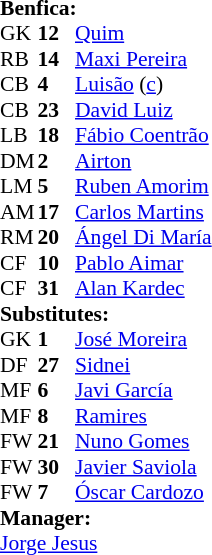<table style="font-size: 90%" cellspacing="0" cellpadding="0">
<tr>
<td colspan="4"><strong>Benfica:</strong></td>
</tr>
<tr>
<th width=25></th>
<th width=25></th>
</tr>
<tr>
<td>GK</td>
<td><strong>12</strong></td>
<td> <a href='#'>Quim</a></td>
</tr>
<tr>
<td>RB</td>
<td><strong>14</strong></td>
<td> <a href='#'>Maxi Pereira</a></td>
<td></td>
</tr>
<tr>
<td>CB</td>
<td><strong>4</strong></td>
<td> <a href='#'>Luisão</a> (<a href='#'>c</a>)</td>
</tr>
<tr>
<td>CB</td>
<td><strong>23</strong></td>
<td> <a href='#'>David Luiz</a></td>
</tr>
<tr>
<td>LB</td>
<td><strong>18</strong></td>
<td> <a href='#'>Fábio Coentrão</a></td>
<td></td>
</tr>
<tr>
<td>DM</td>
<td><strong>2</strong></td>
<td> <a href='#'>Airton</a></td>
</tr>
<tr>
<td>LM</td>
<td><strong>5</strong></td>
<td> <a href='#'>Ruben Amorim</a></td>
</tr>
<tr>
<td>AM</td>
<td><strong>17</strong></td>
<td> <a href='#'>Carlos Martins</a></td>
<td></td>
<td></td>
</tr>
<tr>
<td>RM</td>
<td><strong>20</strong></td>
<td> <a href='#'>Ángel Di María</a></td>
</tr>
<tr>
<td>CF</td>
<td><strong>10</strong></td>
<td> <a href='#'>Pablo Aimar</a></td>
<td></td>
<td></td>
</tr>
<tr>
<td>CF</td>
<td><strong>31</strong></td>
<td> <a href='#'>Alan Kardec</a></td>
<td></td>
<td></td>
</tr>
<tr>
<td colspan=3><strong>Substitutes:</strong></td>
</tr>
<tr>
<td>GK</td>
<td><strong>1</strong></td>
<td> <a href='#'>José Moreira</a></td>
</tr>
<tr>
<td>DF</td>
<td><strong>27</strong></td>
<td> <a href='#'>Sidnei</a></td>
</tr>
<tr>
<td>MF</td>
<td><strong>6</strong></td>
<td> <a href='#'>Javi García</a></td>
</tr>
<tr>
<td>MF</td>
<td><strong>8</strong></td>
<td> <a href='#'>Ramires</a></td>
<td></td>
<td></td>
</tr>
<tr>
<td>FW</td>
<td><strong>21</strong></td>
<td> <a href='#'>Nuno Gomes</a></td>
</tr>
<tr>
<td>FW</td>
<td><strong>30</strong></td>
<td> <a href='#'>Javier Saviola</a></td>
<td></td>
<td></td>
</tr>
<tr>
<td>FW</td>
<td><strong>7</strong></td>
<td> <a href='#'>Óscar Cardozo</a></td>
<td></td>
<td></td>
</tr>
<tr>
<td colspan=3><strong>Manager:</strong></td>
</tr>
<tr>
<td colspan=4> <a href='#'>Jorge Jesus</a></td>
</tr>
</table>
